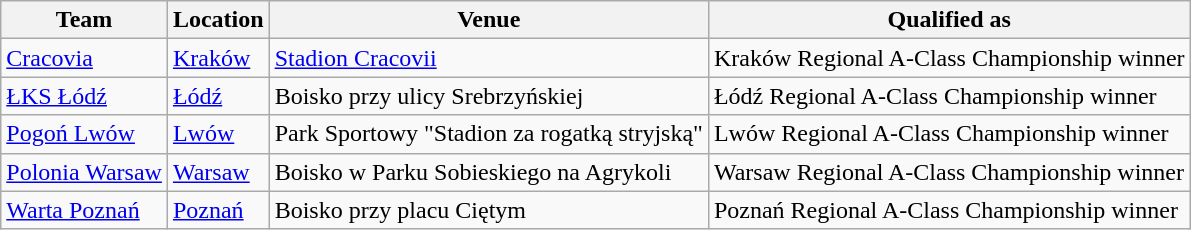<table class="wikitable sortable" style="text-align: left;">
<tr>
<th>Team</th>
<th>Location</th>
<th>Venue</th>
<th>Qualified as</th>
</tr>
<tr>
<td><a href='#'>Cracovia</a></td>
<td><a href='#'>Kraków</a></td>
<td><a href='#'>Stadion Cracovii</a></td>
<td>Kraków Regional A-Class Championship winner</td>
</tr>
<tr>
<td><a href='#'>ŁKS Łódź</a></td>
<td><a href='#'>Łódź</a></td>
<td>Boisko przy ulicy Srebrzyńskiej</td>
<td>Łódź Regional A-Class Championship winner</td>
</tr>
<tr>
<td><a href='#'>Pogoń Lwów</a></td>
<td><a href='#'>Lwów</a></td>
<td>Park Sportowy "Stadion za rogatką stryjską"</td>
<td>Lwów Regional A-Class Championship winner</td>
</tr>
<tr>
<td><a href='#'>Polonia Warsaw</a></td>
<td><a href='#'>Warsaw</a></td>
<td>Boisko w Parku Sobieskiego na Agrykoli</td>
<td>Warsaw Regional A-Class Championship winner</td>
</tr>
<tr>
<td><a href='#'>Warta Poznań</a></td>
<td><a href='#'>Poznań</a></td>
<td>Boisko przy placu Ciętym</td>
<td>Poznań Regional A-Class Championship winner</td>
</tr>
</table>
